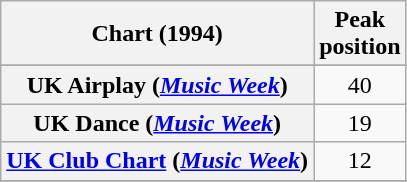<table class="wikitable sortable plainrowheaders" style="text-align:center">
<tr>
<th>Chart (1994)</th>
<th>Peak<br>position</th>
</tr>
<tr>
</tr>
<tr>
</tr>
<tr>
<th scope="row">UK Airplay (<em><a href='#'>Music Week</a></em>)</th>
<td>40</td>
</tr>
<tr>
<th scope="row">UK Dance (<em><a href='#'>Music Week</a></em>)</th>
<td>19</td>
</tr>
<tr>
<th scope="row"><a href='#'>UK Club Chart</a> (<em><a href='#'>Music Week</a></em>)</th>
<td>12</td>
</tr>
<tr>
</tr>
<tr>
</tr>
<tr>
</tr>
</table>
